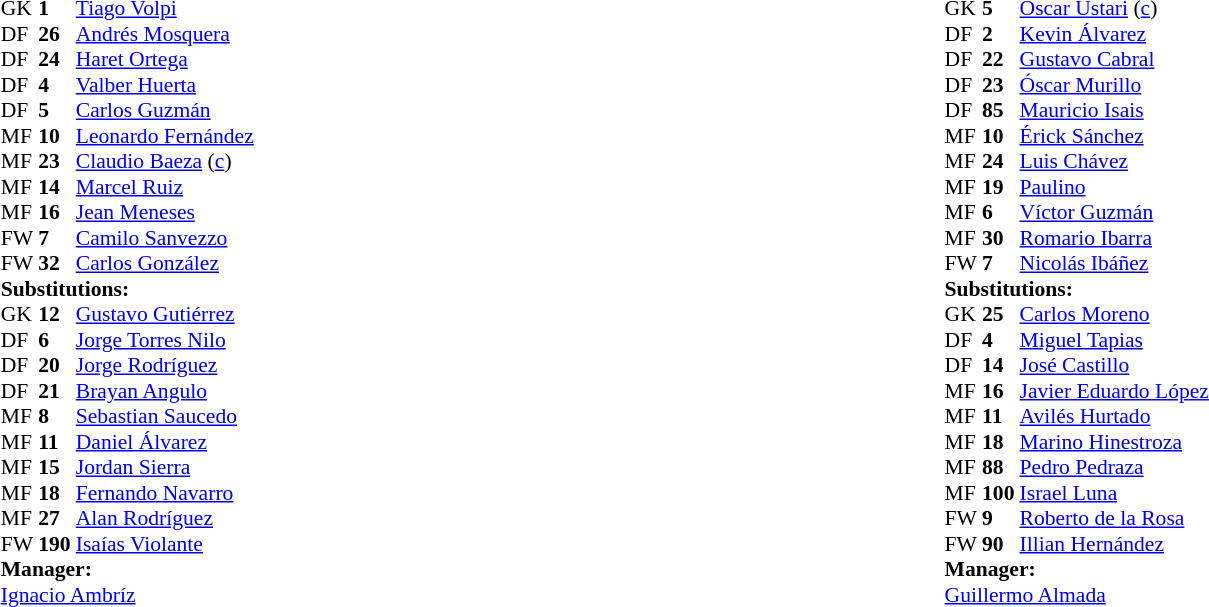<table width=100%>
<tr>
<td valign=top width=50%><br><table style="font-size:90%" cellspacing=0 cellpadding=0 align=center>
<tr>
<th width=25></th>
<th width=25></th>
</tr>
<tr>
<td>GK</td>
<td><strong>1</strong></td>
<td> <a href='#'>Tiago Volpi</a></td>
</tr>
<tr>
<td>DF</td>
<td><strong>26</strong></td>
<td> <a href='#'>Andrés Mosquera</a></td>
<td></td>
</tr>
<tr>
<td>DF</td>
<td><strong>24</strong></td>
<td> <a href='#'>Haret Ortega</a></td>
<td></td>
<td></td>
</tr>
<tr>
<td>DF</td>
<td><strong>4</strong></td>
<td> <a href='#'>Valber Huerta</a></td>
</tr>
<tr>
<td>DF</td>
<td><strong>5</strong></td>
<td> <a href='#'>Carlos Guzmán</a></td>
<td></td>
<td></td>
</tr>
<tr>
<td>MF</td>
<td><strong>10</strong></td>
<td> <a href='#'>Leonardo Fernández</a></td>
</tr>
<tr>
<td>MF</td>
<td><strong>23</strong></td>
<td> <a href='#'>Claudio Baeza</a> (<a href='#'>c</a>)</td>
<td></td>
</tr>
<tr>
<td>MF</td>
<td><strong>14</strong></td>
<td> <a href='#'>Marcel Ruiz</a></td>
<td></td>
</tr>
<tr>
<td>MF</td>
<td><strong>16</strong></td>
<td> <a href='#'>Jean Meneses</a></td>
<td></td>
<td></td>
</tr>
<tr>
<td>FW</td>
<td><strong>7</strong></td>
<td> <a href='#'>Camilo Sanvezzo</a></td>
<td></td>
<td></td>
</tr>
<tr>
<td>FW</td>
<td><strong>32</strong></td>
<td> <a href='#'>Carlos González</a></td>
<td></td>
<td></td>
</tr>
<tr>
<td colspan=3><strong>Substitutions:</strong></td>
</tr>
<tr>
<td>GK</td>
<td><strong>12</strong></td>
<td> <a href='#'>Gustavo Gutiérrez</a></td>
</tr>
<tr>
<td>DF</td>
<td><strong>6</strong></td>
<td> <a href='#'>Jorge Torres Nilo</a></td>
</tr>
<tr>
<td>DF</td>
<td><strong>20</strong></td>
<td> <a href='#'>Jorge Rodríguez</a></td>
</tr>
<tr>
<td>DF</td>
<td><strong>21</strong></td>
<td> <a href='#'>Brayan Angulo</a></td>
<td></td>
<td></td>
</tr>
<tr>
<td>MF</td>
<td><strong>8</strong></td>
<td> <a href='#'>Sebastian Saucedo</a></td>
</tr>
<tr>
<td>MF</td>
<td><strong>11</strong></td>
<td> <a href='#'>Daniel Álvarez</a></td>
<td></td>
<td></td>
</tr>
<tr>
<td>MF</td>
<td><strong>15</strong></td>
<td> <a href='#'>Jordan Sierra</a></td>
<td></td>
<td></td>
</tr>
<tr>
<td>MF</td>
<td><strong>18</strong></td>
<td> <a href='#'>Fernando Navarro</a></td>
<td></td>
<td></td>
</tr>
<tr>
<td>MF</td>
<td><strong>27</strong></td>
<td> <a href='#'>Alan Rodríguez</a></td>
</tr>
<tr>
<td>FW</td>
<td><strong>190</strong></td>
<td> <a href='#'>Isaías Violante</a></td>
<td></td>
<td></td>
</tr>
<tr>
<td colspan=3><strong>Manager:</strong></td>
</tr>
<tr>
<td colspan=4> <a href='#'>Ignacio Ambríz</a></td>
</tr>
</table>
</td>
<td valign=top></td>
<td valign=top width=50%><br><table style="font-size:90%" cellspacing=0 cellpadding=0 align=center>
<tr>
<th width=25></th>
<th width=25></th>
</tr>
<tr>
<td>GK</td>
<td><strong>5</strong></td>
<td> <a href='#'>Oscar Ustari</a> (<a href='#'>c</a>)</td>
</tr>
<tr>
<td>DF</td>
<td><strong>2</strong></td>
<td> <a href='#'>Kevin Álvarez</a></td>
</tr>
<tr>
<td>DF</td>
<td><strong>22</strong></td>
<td> <a href='#'>Gustavo Cabral</a></td>
</tr>
<tr>
<td>DF</td>
<td><strong>23</strong></td>
<td> <a href='#'>Óscar Murillo</a></td>
</tr>
<tr>
<td>DF</td>
<td><strong>85</strong></td>
<td> <a href='#'>Mauricio Isais</a></td>
</tr>
<tr>
<td>MF</td>
<td><strong>10</strong></td>
<td> <a href='#'>Érick Sánchez</a></td>
</tr>
<tr>
<td>MF</td>
<td><strong>24</strong></td>
<td> <a href='#'>Luis Chávez</a></td>
</tr>
<tr>
<td>MF</td>
<td><strong>19</strong></td>
<td> <a href='#'>Paulino</a></td>
<td></td>
<td></td>
</tr>
<tr>
<td>MF</td>
<td><strong>6</strong></td>
<td> <a href='#'>Víctor Guzmán</a></td>
<td></td>
<td></td>
</tr>
<tr>
<td>MF</td>
<td><strong>30</strong></td>
<td> <a href='#'>Romario Ibarra</a></td>
<td></td>
<td></td>
</tr>
<tr>
<td>FW</td>
<td><strong>7</strong></td>
<td> <a href='#'>Nicolás Ibáñez</a></td>
<td></td>
<td></td>
</tr>
<tr>
<td colspan=3><strong>Substitutions:</strong></td>
</tr>
<tr>
<td>GK</td>
<td><strong>25</strong></td>
<td> <a href='#'>Carlos Moreno</a></td>
</tr>
<tr>
<td>DF</td>
<td><strong>4</strong></td>
<td> <a href='#'>Miguel Tapias</a></td>
</tr>
<tr>
<td>DF</td>
<td><strong>14</strong></td>
<td> <a href='#'>José Castillo</a></td>
</tr>
<tr>
<td>MF</td>
<td><strong>16</strong></td>
<td> <a href='#'>Javier Eduardo López</a></td>
<td></td>
<td></td>
</tr>
<tr>
<td>MF</td>
<td><strong>11</strong></td>
<td> <a href='#'>Avilés Hurtado</a></td>
<td></td>
<td></td>
</tr>
<tr>
<td>MF</td>
<td><strong>18</strong></td>
<td> <a href='#'>Marino Hinestroza</a></td>
</tr>
<tr>
<td>MF</td>
<td><strong>88</strong></td>
<td> <a href='#'>Pedro Pedraza</a></td>
</tr>
<tr>
<td>MF</td>
<td><strong>100</strong></td>
<td> <a href='#'>Israel Luna</a></td>
<td></td>
<td></td>
</tr>
<tr>
<td>FW</td>
<td><strong>9</strong></td>
<td> <a href='#'>Roberto de la Rosa</a></td>
</tr>
<tr>
<td>FW</td>
<td><strong>90</strong></td>
<td> <a href='#'>Illian Hernández</a></td>
<td></td>
<td></td>
</tr>
<tr>
<td colspan=3><strong>Manager:</strong></td>
</tr>
<tr>
<td colspan=4> <a href='#'>Guillermo Almada</a></td>
</tr>
</table>
</td>
</tr>
</table>
